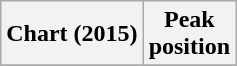<table class="wikitable plainrowheaders">
<tr>
<th>Chart (2015)</th>
<th>Peak<br>position</th>
</tr>
<tr>
</tr>
</table>
